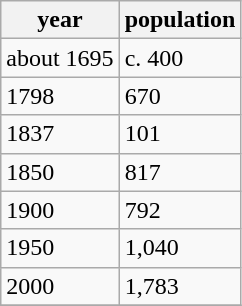<table class="wikitable">
<tr>
<th>year</th>
<th>population</th>
</tr>
<tr>
<td>about 1695</td>
<td>c. 400</td>
</tr>
<tr>
<td>1798</td>
<td>670</td>
</tr>
<tr>
<td>1837</td>
<td>101</td>
</tr>
<tr>
<td>1850</td>
<td>817</td>
</tr>
<tr>
<td>1900</td>
<td>792</td>
</tr>
<tr>
<td>1950</td>
<td>1,040</td>
</tr>
<tr>
<td>2000</td>
<td>1,783</td>
</tr>
<tr>
</tr>
</table>
